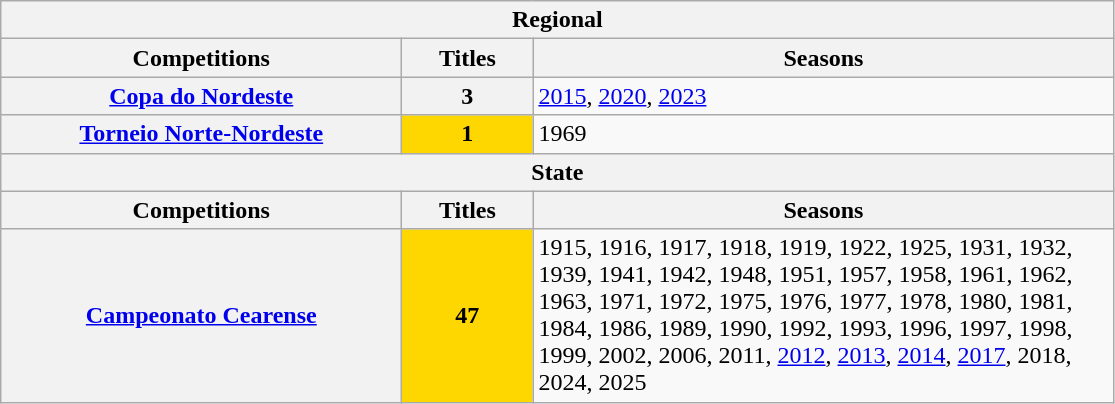<table class="wikitable">
<tr>
<th colspan="3">Regional</th>
</tr>
<tr>
<th style="width:260px">Competitions</th>
<th style="width:80px">Titles</th>
<th style="width:380px">Seasons</th>
</tr>
<tr>
<th><a href='#'>Copa do Nordeste</a></th>
<th style="text-align:center"><strong>3</strong></th>
<td align="left"><a href='#'>2015</a>, <a href='#'>2020</a>, <a href='#'>2023</a></td>
</tr>
<tr>
<th><a href='#'>Torneio Norte-Nordeste</a></th>
<td bgcolor="gold" style="text-align:center"><strong>1</strong></td>
<td align="left">1969</td>
</tr>
<tr>
<th colspan="3">State</th>
</tr>
<tr>
<th>Competitions</th>
<th>Titles</th>
<th>Seasons</th>
</tr>
<tr>
<th style="text-align:center"><a href='#'>Campeonato Cearense</a></th>
<td bgcolor="gold" style="text-align:center"><strong>47</strong></td>
<td align="left">1915, 1916, 1917, 1918, 1919, 1922, 1925, 1931, 1932, 1939, 1941, 1942, 1948, 1951, 1957, 1958, 1961, 1962, 1963, 1971, 1972, 1975, 1976, 1977, 1978, 1980, 1981, 1984, 1986, 1989, 1990, 1992, 1993, 1996, 1997, 1998, 1999, 2002, 2006, 2011, <a href='#'>2012</a>, <a href='#'>2013</a>, <a href='#'>2014</a>, <a href='#'>2017</a>, 2018, 2024, 2025</td>
</tr>
</table>
